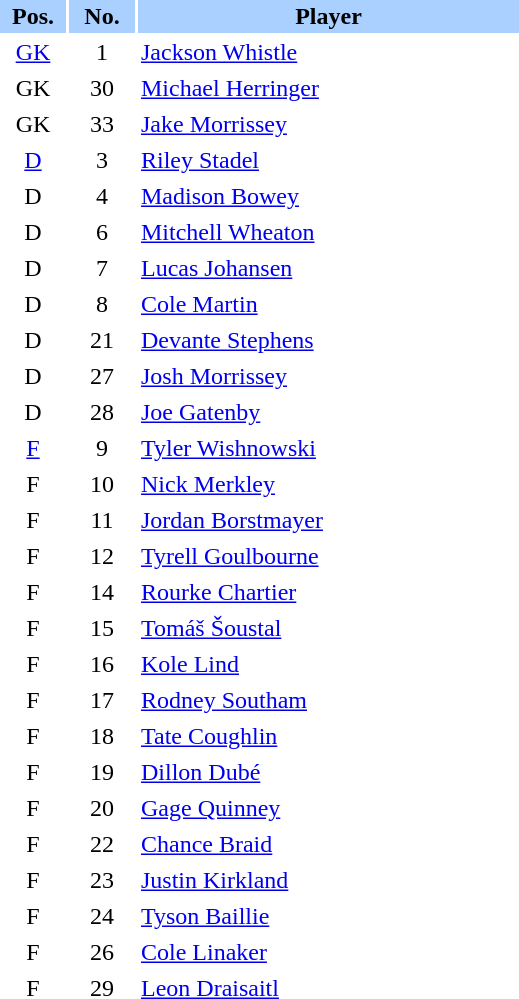<table border="0" cellspacing="2" cellpadding="2">
<tr bgcolor=AAD0FF>
<th width=40>Pos.</th>
<th width=40>No.</th>
<th width=250>Player</th>
</tr>
<tr>
<td style="text-align:center;"><a href='#'>GK</a></td>
<td style="text-align:center;">1</td>
<td><a href='#'>Jackson Whistle</a></td>
</tr>
<tr>
<td style="text-align:center;">GK</td>
<td style="text-align:center;">30</td>
<td><a href='#'>Michael Herringer</a></td>
</tr>
<tr>
<td style="text-align:center;">GK</td>
<td style="text-align:center;">33</td>
<td><a href='#'>Jake Morrissey</a></td>
</tr>
<tr>
<td style="text-align:center;"><a href='#'>D</a></td>
<td style="text-align:center;">3</td>
<td><a href='#'>Riley Stadel</a></td>
</tr>
<tr>
<td style="text-align:center;">D</td>
<td style="text-align:center;">4</td>
<td><a href='#'>Madison Bowey</a></td>
</tr>
<tr>
<td style="text-align:center;">D</td>
<td style="text-align:center;">6</td>
<td><a href='#'>Mitchell Wheaton</a></td>
</tr>
<tr>
<td style="text-align:center;">D</td>
<td style="text-align:center;">7</td>
<td><a href='#'>Lucas Johansen</a></td>
</tr>
<tr>
<td style="text-align:center;">D</td>
<td style="text-align:center;">8</td>
<td><a href='#'>Cole Martin</a></td>
</tr>
<tr>
<td style="text-align:center;">D</td>
<td style="text-align:center;">21</td>
<td><a href='#'>Devante Stephens</a></td>
</tr>
<tr>
<td style="text-align:center;">D</td>
<td style="text-align:center;">27</td>
<td><a href='#'>Josh Morrissey</a></td>
</tr>
<tr>
<td style="text-align:center;">D</td>
<td style="text-align:center;">28</td>
<td><a href='#'>Joe Gatenby</a></td>
</tr>
<tr>
<td style="text-align:center;"><a href='#'>F</a></td>
<td style="text-align:center;">9</td>
<td><a href='#'>Tyler Wishnowski</a></td>
</tr>
<tr>
<td style="text-align:center;">F</td>
<td style="text-align:center;">10</td>
<td><a href='#'>Nick Merkley</a></td>
</tr>
<tr>
<td style="text-align:center;">F</td>
<td style="text-align:center;">11</td>
<td><a href='#'>Jordan Borstmayer</a></td>
</tr>
<tr>
<td style="text-align:center;">F</td>
<td style="text-align:center;">12</td>
<td><a href='#'>Tyrell Goulbourne</a></td>
</tr>
<tr>
<td style="text-align:center;">F</td>
<td style="text-align:center;">14</td>
<td><a href='#'>Rourke Chartier</a></td>
</tr>
<tr>
<td style="text-align:center;">F</td>
<td style="text-align:center;">15</td>
<td><a href='#'>Tomáš Šoustal</a></td>
</tr>
<tr>
<td style="text-align:center;">F</td>
<td style="text-align:center;">16</td>
<td><a href='#'>Kole Lind</a></td>
</tr>
<tr>
<td style="text-align:center;">F</td>
<td style="text-align:center;">17</td>
<td><a href='#'>Rodney Southam</a></td>
</tr>
<tr>
<td style="text-align:center;">F</td>
<td style="text-align:center;">18</td>
<td><a href='#'>Tate Coughlin</a></td>
</tr>
<tr>
<td style="text-align:center;">F</td>
<td style="text-align:center;">19</td>
<td><a href='#'>Dillon Dubé</a></td>
</tr>
<tr>
<td style="text-align:center;">F</td>
<td style="text-align:center;">20</td>
<td><a href='#'>Gage Quinney</a></td>
</tr>
<tr>
<td style="text-align:center;">F</td>
<td style="text-align:center;">22</td>
<td><a href='#'>Chance Braid</a></td>
</tr>
<tr>
<td style="text-align:center;">F</td>
<td style="text-align:center;">23</td>
<td><a href='#'>Justin Kirkland</a></td>
</tr>
<tr>
<td style="text-align:center;">F</td>
<td style="text-align:center;">24</td>
<td><a href='#'>Tyson Baillie</a></td>
</tr>
<tr>
<td style="text-align:center;">F</td>
<td style="text-align:center;">26</td>
<td><a href='#'>Cole Linaker</a></td>
</tr>
<tr>
<td style="text-align:center;">F</td>
<td style="text-align:center;">29</td>
<td><a href='#'>Leon Draisaitl</a></td>
</tr>
</table>
